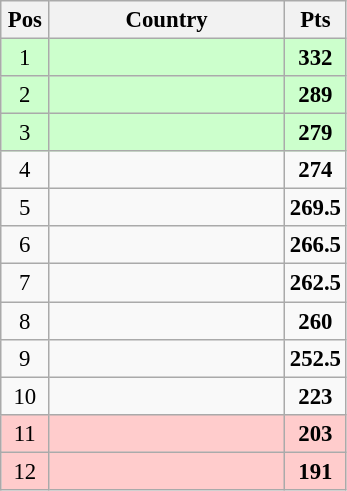<table class="wikitable" style="text-align: center; font-size:95%">
<tr>
<th width="25">Pos</th>
<th width="150">Country</th>
<th width="25">Pts</th>
</tr>
<tr bgcolor=ccffcc>
<td>1</td>
<td align="left"></td>
<td><strong>332</strong></td>
</tr>
<tr bgcolor=ccffcc>
<td>2</td>
<td align="left"></td>
<td><strong>289</strong></td>
</tr>
<tr bgcolor=ccffcc>
<td>3</td>
<td align="left"></td>
<td><strong>279</strong></td>
</tr>
<tr>
<td>4</td>
<td align="left"></td>
<td><strong>274</strong></td>
</tr>
<tr>
<td>5</td>
<td align="left"></td>
<td><strong>269.5</strong></td>
</tr>
<tr>
<td>6</td>
<td align="left"></td>
<td><strong>266.5</strong></td>
</tr>
<tr>
<td>7</td>
<td align="left"></td>
<td><strong>262.5</strong></td>
</tr>
<tr>
<td>8</td>
<td align="left"></td>
<td><strong>260</strong></td>
</tr>
<tr>
<td>9</td>
<td align="left"></td>
<td><strong>252.5</strong></td>
</tr>
<tr>
<td>10</td>
<td align="left"></td>
<td><strong>223</strong></td>
</tr>
<tr bgcolor=ffcccc>
<td>11</td>
<td align="left"></td>
<td><strong>203</strong></td>
</tr>
<tr bgcolor=ffcccc>
<td>12</td>
<td align="left"></td>
<td><strong>191</strong></td>
</tr>
</table>
